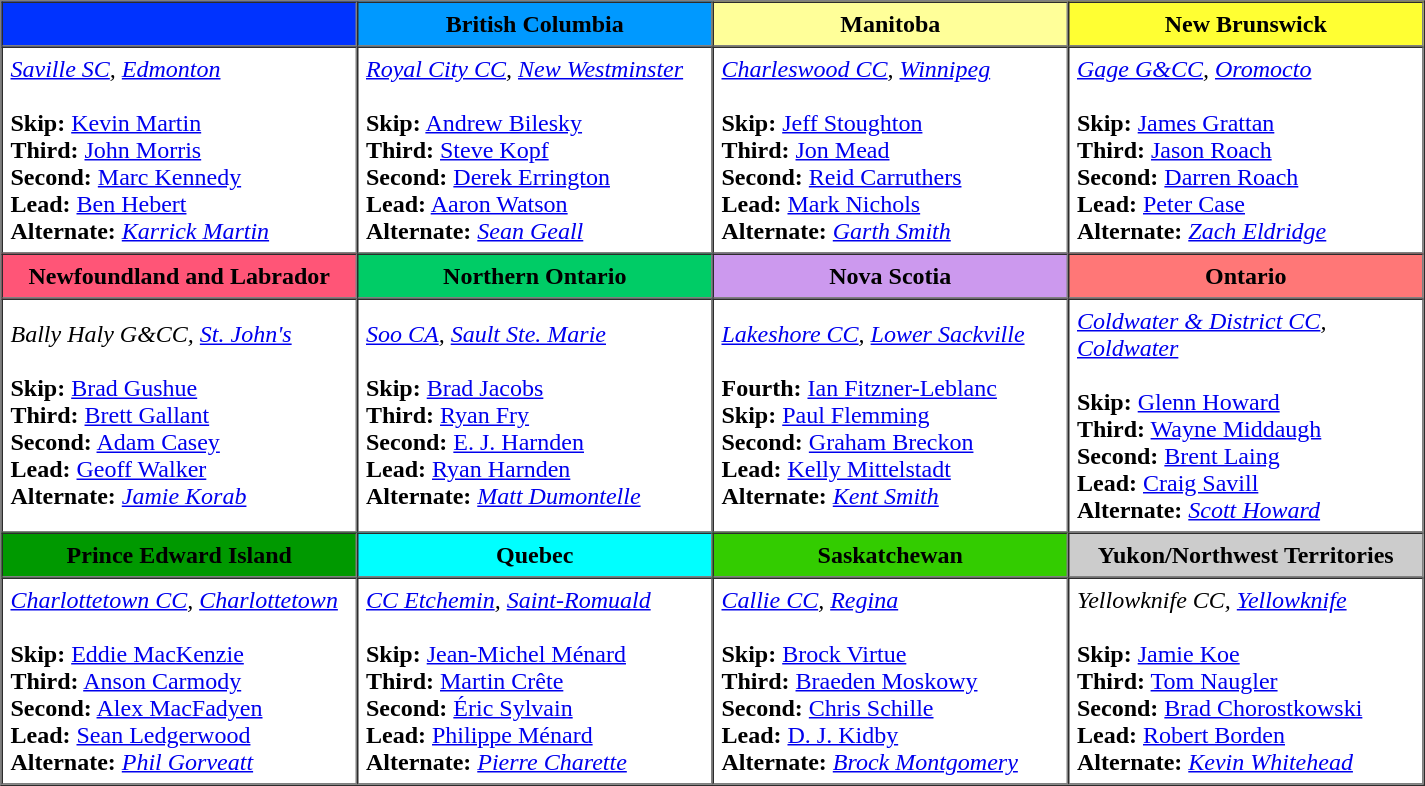<table border=1 cellpadding=5 cellspacing=0>
<tr>
<th bgcolor=#0033ff width=225></th>
<th bgcolor=#0099ff width=225>British Columbia</th>
<th bgcolor=#ffff99 width=225>Manitoba</th>
<th bgcolor=#ffff33 width=225>New Brunswick</th>
</tr>
<tr>
<td><em><a href='#'>Saville SC</a>, <a href='#'>Edmonton</a></em><br><br><strong>Skip:</strong> <a href='#'>Kevin Martin</a> <br>
<strong>Third:</strong> <a href='#'>John Morris</a> <br>
<strong>Second:</strong> <a href='#'>Marc Kennedy</a> <br>
<strong>Lead:</strong> <a href='#'>Ben Hebert</a> <br>
<strong>Alternate:</strong> <em><a href='#'>Karrick Martin</a></em></td>
<td><em><a href='#'>Royal City CC</a>, <a href='#'>New Westminster</a></em><br><br><strong>Skip:</strong> <a href='#'>Andrew Bilesky</a><br> 
<strong>Third:</strong> <a href='#'>Steve Kopf</a><br>
<strong>Second:</strong> <a href='#'>Derek Errington</a><br>
<strong>Lead:</strong> <a href='#'>Aaron Watson</a> <br>
<strong>Alternate:</strong> <em><a href='#'>Sean Geall</a></em></td>
<td><em><a href='#'>Charleswood CC</a>, <a href='#'>Winnipeg</a></em><br><br><strong>Skip:</strong> <a href='#'>Jeff Stoughton</a> <br>
<strong>Third:</strong> <a href='#'>Jon Mead</a> <br>
<strong>Second:</strong> <a href='#'>Reid Carruthers</a> <br>
<strong>Lead:</strong> <a href='#'>Mark Nichols</a> <br>
<strong>Alternate:</strong> <em><a href='#'>Garth Smith</a></em></td>
<td><em><a href='#'>Gage G&CC</a>, <a href='#'>Oromocto</a></em><br><br><strong>Skip:</strong> <a href='#'>James Grattan</a><br>
<strong>Third:</strong> <a href='#'>Jason Roach</a><br>
<strong>Second:</strong> <a href='#'>Darren Roach</a><br>
<strong>Lead:</strong> <a href='#'>Peter Case</a> <br>
<strong>Alternate:</strong> <em><a href='#'>Zach Eldridge</a></em></td>
</tr>
<tr border=1 cellpadding=5 cellspacing=0>
<th bgcolor=#ff5577 width=200>Newfoundland and Labrador</th>
<th bgcolor=#00CC66 width=200>Northern Ontario</th>
<th bgcolor=#cc99ee width=200>Nova Scotia</th>
<th bgcolor=#ff7777 width=200>Ontario</th>
</tr>
<tr>
<td><em>Bally Haly G&CC, <a href='#'>St. John's</a></em><br><br><strong>Skip:</strong> <a href='#'>Brad Gushue</a><br>   
<strong>Third:</strong> <a href='#'>Brett Gallant</a><br>
<strong>Second:</strong> <a href='#'>Adam Casey</a><br>
<strong>Lead:</strong> <a href='#'>Geoff Walker</a> <br>
<strong>Alternate:</strong> <em><a href='#'>Jamie Korab</a></em></td>
<td><em><a href='#'>Soo CA</a>, <a href='#'>Sault Ste. Marie</a></em><br><br><strong>Skip:</strong> <a href='#'>Brad Jacobs</a><br>   
<strong>Third:</strong> <a href='#'>Ryan Fry</a><br>
<strong>Second:</strong> <a href='#'>E. J. Harnden</a><br>
<strong>Lead:</strong> <a href='#'>Ryan Harnden</a> <br>
<strong>Alternate:</strong> <em><a href='#'>Matt Dumontelle</a></em></td>
<td><em><a href='#'>Lakeshore CC</a>, <a href='#'>Lower Sackville</a></em><br><br><strong>Fourth:</strong> <a href='#'>Ian Fitzner-Leblanc</a> <br>
<strong>Skip:</strong> <a href='#'>Paul Flemming</a> <br>
<strong>Second:</strong> <a href='#'>Graham Breckon</a> <br>
<strong>Lead:</strong> <a href='#'>Kelly Mittelstadt</a> <br>
<strong>Alternate:</strong> <em><a href='#'>Kent Smith</a></em></td>
<td><em><a href='#'>Coldwater & District CC</a>, <a href='#'>Coldwater</a></em><br><br><strong>Skip:</strong> <a href='#'>Glenn Howard</a> <br>
<strong>Third:</strong> <a href='#'>Wayne Middaugh</a> <br>
<strong>Second:</strong> <a href='#'>Brent Laing</a> <br>
<strong>Lead:</strong> <a href='#'>Craig Savill</a> <br>
<strong>Alternate:</strong> <em><a href='#'>Scott Howard</a></em></td>
</tr>
<tr border=1 cellpadding=5 cellspacing=0>
<th bgcolor=#009900 width=200>Prince Edward Island</th>
<th bgcolor=#00ffff width=200>Quebec</th>
<th bgcolor=#33cc00 width=200>Saskatchewan</th>
<th bgcolor=#cccccc width=200>Yukon/Northwest Territories</th>
</tr>
<tr>
<td><em><a href='#'>Charlottetown CC</a>, <a href='#'>Charlottetown</a></em><br><br><strong>Skip:</strong> <a href='#'>Eddie MacKenzie</a> <br>
<strong>Third:</strong> <a href='#'>Anson Carmody</a><br>
<strong>Second:</strong> <a href='#'>Alex MacFadyen</a><br>
<strong>Lead:</strong> <a href='#'>Sean Ledgerwood</a><br>
<strong>Alternate:</strong> <em><a href='#'>Phil Gorveatt</a></em></td>
<td><em><a href='#'>CC Etchemin</a>, <a href='#'>Saint-Romuald</a></em><br><br><strong>Skip:</strong> <a href='#'>Jean-Michel Ménard</a><br>
<strong>Third:</strong> <a href='#'>Martin Crête</a><br>
<strong>Second:</strong> <a href='#'>Éric Sylvain</a> <br>
<strong>Lead:</strong> <a href='#'>Philippe Ménard</a> <br>
<strong>Alternate:</strong> <em><a href='#'>Pierre Charette</a></em></td>
<td><em><a href='#'>Callie CC</a>, <a href='#'>Regina</a></em><br><br><strong>Skip:</strong> <a href='#'>Brock Virtue</a><br>
<strong>Third:</strong> <a href='#'>Braeden Moskowy</a><br>
<strong>Second:</strong> <a href='#'>Chris Schille</a><br>
<strong>Lead:</strong> <a href='#'>D. J. Kidby</a><br>
<strong>Alternate:</strong> <em><a href='#'>Brock Montgomery</a></em></td>
<td><em>Yellowknife CC, <a href='#'>Yellowknife</a></em><br><br><strong>Skip:</strong> <a href='#'>Jamie Koe</a> <br>
<strong>Third:</strong> <a href='#'>Tom Naugler</a> <br>
<strong>Second:</strong> <a href='#'>Brad Chorostkowski</a> <br>
<strong>Lead:</strong> <a href='#'>Robert Borden</a><br>
<strong>Alternate:</strong> <em><a href='#'>Kevin Whitehead</a></em></td>
</tr>
</table>
